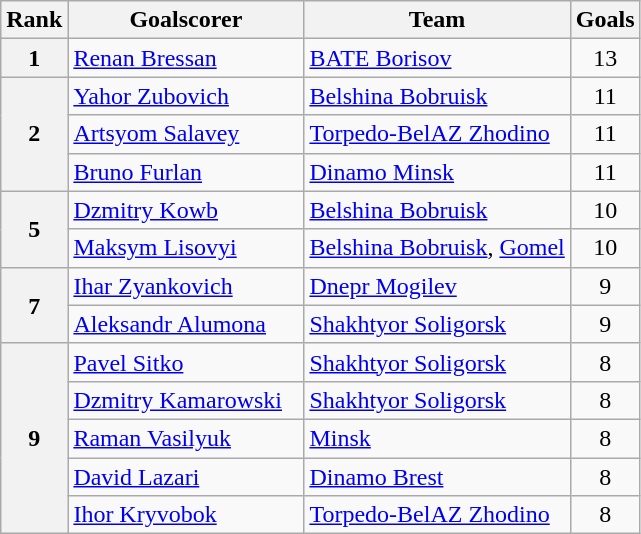<table class="wikitable">
<tr>
<th>Rank</th>
<th width=150>Goalscorer</th>
<th>Team</th>
<th>Goals</th>
</tr>
<tr>
<th align="center">1</th>
<td> <a href='#'>Renan Bressan</a></td>
<td><a href='#'>BATE Borisov</a></td>
<td align="center">13</td>
</tr>
<tr>
<th align="center" rowspan="3">2</th>
<td> <a href='#'>Yahor Zubovich</a></td>
<td><a href='#'>Belshina Bobruisk</a></td>
<td align="center">11</td>
</tr>
<tr>
<td> <a href='#'>Artsyom Salavey</a></td>
<td><a href='#'>Torpedo-BelAZ Zhodino</a></td>
<td align="center">11</td>
</tr>
<tr>
<td> <a href='#'>Bruno Furlan</a></td>
<td><a href='#'>Dinamo Minsk</a></td>
<td align="center">11</td>
</tr>
<tr>
<th align="center" rowspan="2">5</th>
<td> <a href='#'>Dzmitry Kowb</a></td>
<td><a href='#'>Belshina Bobruisk</a></td>
<td align="center">10</td>
</tr>
<tr>
<td> <a href='#'>Maksym Lisovyi</a></td>
<td><a href='#'>Belshina Bobruisk</a>, <a href='#'>Gomel</a></td>
<td align="center">10</td>
</tr>
<tr>
<th align="center" rowspan="2">7</th>
<td> <a href='#'>Ihar Zyankovich</a></td>
<td><a href='#'>Dnepr Mogilev</a></td>
<td align="center">9</td>
</tr>
<tr>
<td> <a href='#'>Aleksandr Alumona</a></td>
<td><a href='#'>Shakhtyor Soligorsk</a></td>
<td align="center">9</td>
</tr>
<tr>
<th align="center" rowspan="5">9</th>
<td> <a href='#'>Pavel Sitko</a></td>
<td><a href='#'>Shakhtyor Soligorsk</a></td>
<td align="center">8</td>
</tr>
<tr>
<td> <a href='#'>Dzmitry Kamarowski</a></td>
<td><a href='#'>Shakhtyor Soligorsk</a></td>
<td align="center">8</td>
</tr>
<tr>
<td> <a href='#'>Raman Vasilyuk</a></td>
<td><a href='#'>Minsk</a></td>
<td align="center">8</td>
</tr>
<tr>
<td> <a href='#'>David Lazari</a></td>
<td><a href='#'>Dinamo Brest</a></td>
<td align="center">8</td>
</tr>
<tr>
<td> <a href='#'>Ihor Kryvobok</a></td>
<td><a href='#'>Torpedo-BelAZ Zhodino</a></td>
<td align="center">8</td>
</tr>
</table>
